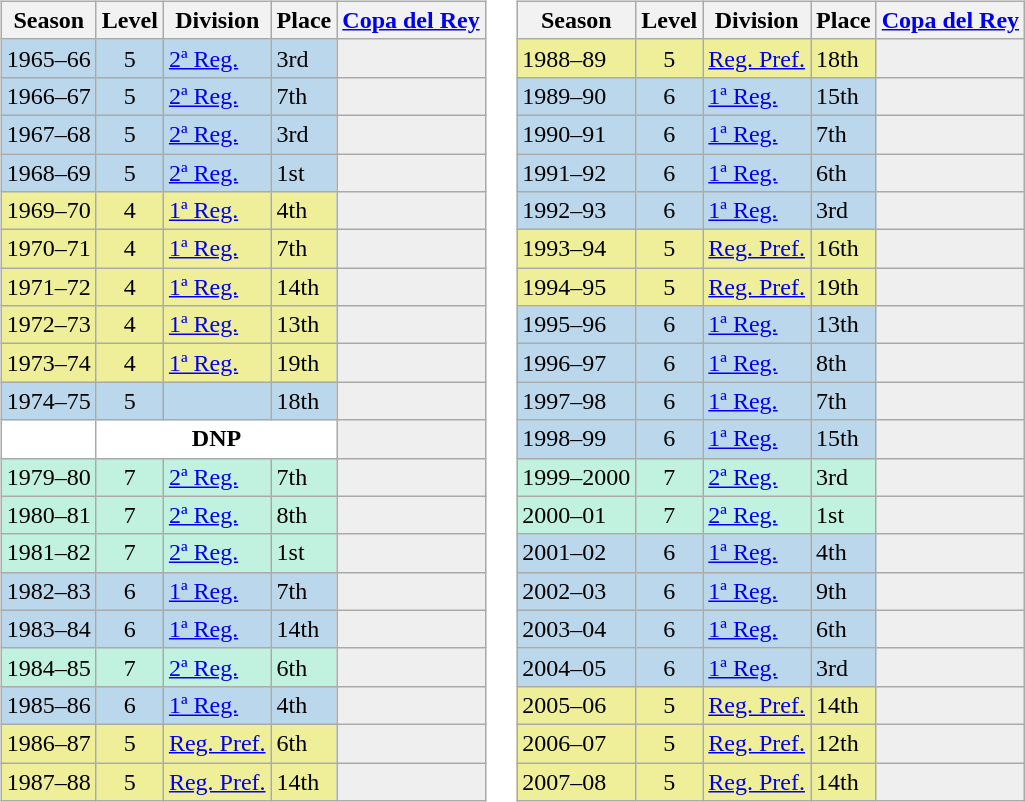<table>
<tr>
<td valign="top" width=0%><br><table class="wikitable">
<tr style="background:#f0f6fa;">
<th>Season</th>
<th>Level</th>
<th>Division</th>
<th>Place</th>
<th><a href='#'>Copa del Rey</a></th>
</tr>
<tr>
<td style="background:#BBD7EC;">1965–66</td>
<td style="background:#BBD7EC;" align="center">5</td>
<td style="background:#BBD7EC;"><a href='#'>2ª Reg.</a></td>
<td style="background:#BBD7EC;">3rd</td>
<th style="background:#efefef;"></th>
</tr>
<tr>
<td style="background:#BBD7EC;">1966–67</td>
<td style="background:#BBD7EC;" align="center">5</td>
<td style="background:#BBD7EC;"><a href='#'>2ª Reg.</a></td>
<td style="background:#BBD7EC;">7th</td>
<th style="background:#efefef;"></th>
</tr>
<tr>
<td style="background:#BBD7EC;">1967–68</td>
<td style="background:#BBD7EC;" align="center">5</td>
<td style="background:#BBD7EC;"><a href='#'>2ª Reg.</a></td>
<td style="background:#BBD7EC;">3rd</td>
<th style="background:#efefef;"></th>
</tr>
<tr>
<td style="background:#BBD7EC;">1968–69</td>
<td style="background:#BBD7EC;" align="center">5</td>
<td style="background:#BBD7EC;"><a href='#'>2ª Reg.</a></td>
<td style="background:#BBD7EC;">1st</td>
<th style="background:#efefef;"></th>
</tr>
<tr>
<td style="background:#EFEF99;">1969–70</td>
<td style="background:#EFEF99;" align="center">4</td>
<td style="background:#EFEF99;"><a href='#'>1ª Reg.</a></td>
<td style="background:#EFEF99;">4th</td>
<td style="background:#efefef;"></td>
</tr>
<tr>
<td style="background:#EFEF99;">1970–71</td>
<td style="background:#EFEF99;" align="center">4</td>
<td style="background:#EFEF99;"><a href='#'>1ª Reg.</a></td>
<td style="background:#EFEF99;">7th</td>
<td style="background:#efefef;"></td>
</tr>
<tr>
<td style="background:#EFEF99;">1971–72</td>
<td style="background:#EFEF99;" align="center">4</td>
<td style="background:#EFEF99;"><a href='#'>1ª Reg.</a></td>
<td style="background:#EFEF99;">14th</td>
<td style="background:#efefef;"></td>
</tr>
<tr>
<td style="background:#EFEF99;">1972–73</td>
<td style="background:#EFEF99;" align="center">4</td>
<td style="background:#EFEF99;"><a href='#'>1ª Reg.</a></td>
<td style="background:#EFEF99;">13th</td>
<td style="background:#efefef;"></td>
</tr>
<tr>
<td style="background:#EFEF99;">1973–74</td>
<td style="background:#EFEF99;" align="center">4</td>
<td style="background:#EFEF99;"><a href='#'>1ª Reg.</a></td>
<td style="background:#EFEF99;">19th</td>
<td style="background:#efefef;"></td>
</tr>
<tr>
<td style="background:#BBD7EC;">1974–75</td>
<td style="background:#BBD7EC;" align="center">5</td>
<td style="background:#BBD7EC;"></td>
<td style="background:#BBD7EC;">18th</td>
<th style="background:#efefef;"></th>
</tr>
<tr>
<td style="background:#FFFFFF;"></td>
<th style="background:#FFFFFF;" colspan="3">DNP</th>
<td style="background:#efefef;"></td>
</tr>
<tr>
<td style="background:#C0F2DF;">1979–80</td>
<td style="background:#C0F2DF;" align="center">7</td>
<td style="background:#C0F2DF;"><a href='#'>2ª Reg.</a></td>
<td style="background:#C0F2DF;">7th</td>
<th style="background:#efefef;"></th>
</tr>
<tr>
<td style="background:#C0F2DF;">1980–81</td>
<td style="background:#C0F2DF;" align="center">7</td>
<td style="background:#C0F2DF;"><a href='#'>2ª Reg.</a></td>
<td style="background:#C0F2DF;">8th</td>
<th style="background:#efefef;"></th>
</tr>
<tr>
<td style="background:#C0F2DF;">1981–82</td>
<td style="background:#C0F2DF;" align="center">7</td>
<td style="background:#C0F2DF;"><a href='#'>2ª Reg.</a></td>
<td style="background:#C0F2DF;">1st</td>
<th style="background:#efefef;"></th>
</tr>
<tr>
<td style="background:#BBD7EC;">1982–83</td>
<td style="background:#BBD7EC;" align="center">6</td>
<td style="background:#BBD7EC;"><a href='#'>1ª Reg.</a></td>
<td style="background:#BBD7EC;">7th</td>
<th style="background:#efefef;"></th>
</tr>
<tr>
<td style="background:#BBD7EC;">1983–84</td>
<td style="background:#BBD7EC;" align="center">6</td>
<td style="background:#BBD7EC;"><a href='#'>1ª Reg.</a></td>
<td style="background:#BBD7EC;">14th</td>
<th style="background:#efefef;"></th>
</tr>
<tr>
<td style="background:#C0F2DF;">1984–85</td>
<td style="background:#C0F2DF;" align="center">7</td>
<td style="background:#C0F2DF;"><a href='#'>2ª Reg.</a></td>
<td style="background:#C0F2DF;">6th</td>
<th style="background:#efefef;"></th>
</tr>
<tr>
<td style="background:#BBD7EC;">1985–86</td>
<td style="background:#BBD7EC;" align="center">6</td>
<td style="background:#BBD7EC;"><a href='#'>1ª Reg.</a></td>
<td style="background:#BBD7EC;">4th</td>
<th style="background:#efefef;"></th>
</tr>
<tr>
<td style="background:#EFEF99;">1986–87</td>
<td style="background:#EFEF99;" align="center">5</td>
<td style="background:#EFEF99;"><a href='#'>Reg. Pref.</a></td>
<td style="background:#EFEF99;">6th</td>
<td style="background:#efefef;"></td>
</tr>
<tr>
<td style="background:#EFEF99;">1987–88</td>
<td style="background:#EFEF99;" align="center">5</td>
<td style="background:#EFEF99;"><a href='#'>Reg. Pref.</a></td>
<td style="background:#EFEF99;">14th</td>
<td style="background:#efefef;"></td>
</tr>
</table>
</td>
<td valign="top" width=0%><br><table class="wikitable">
<tr style="background:#f0f6fa;">
<th>Season</th>
<th>Level</th>
<th>Division</th>
<th>Place</th>
<th><a href='#'>Copa del Rey</a></th>
</tr>
<tr>
<td style="background:#EFEF99;">1988–89</td>
<td style="background:#EFEF99;" align="center">5</td>
<td style="background:#EFEF99;"><a href='#'>Reg. Pref.</a></td>
<td style="background:#EFEF99;">18th</td>
<td style="background:#efefef;"></td>
</tr>
<tr>
<td style="background:#BBD7EC;">1989–90</td>
<td style="background:#BBD7EC;" align="center">6</td>
<td style="background:#BBD7EC;"><a href='#'>1ª Reg.</a></td>
<td style="background:#BBD7EC;">15th</td>
<th style="background:#efefef;"></th>
</tr>
<tr>
<td style="background:#BBD7EC;">1990–91</td>
<td style="background:#BBD7EC;" align="center">6</td>
<td style="background:#BBD7EC;"><a href='#'>1ª Reg.</a></td>
<td style="background:#BBD7EC;">7th</td>
<th style="background:#efefef;"></th>
</tr>
<tr>
<td style="background:#BBD7EC;">1991–92</td>
<td style="background:#BBD7EC;" align="center">6</td>
<td style="background:#BBD7EC;"><a href='#'>1ª Reg.</a></td>
<td style="background:#BBD7EC;">6th</td>
<th style="background:#efefef;"></th>
</tr>
<tr>
<td style="background:#BBD7EC;">1992–93</td>
<td style="background:#BBD7EC;" align="center">6</td>
<td style="background:#BBD7EC;"><a href='#'>1ª Reg.</a></td>
<td style="background:#BBD7EC;">3rd</td>
<th style="background:#efefef;"></th>
</tr>
<tr>
<td style="background:#EFEF99;">1993–94</td>
<td style="background:#EFEF99;" align="center">5</td>
<td style="background:#EFEF99;"><a href='#'>Reg. Pref.</a></td>
<td style="background:#EFEF99;">16th</td>
<td style="background:#efefef;"></td>
</tr>
<tr>
<td style="background:#EFEF99;">1994–95</td>
<td style="background:#EFEF99;" align="center">5</td>
<td style="background:#EFEF99;"><a href='#'>Reg. Pref.</a></td>
<td style="background:#EFEF99;">19th</td>
<td style="background:#efefef;"></td>
</tr>
<tr>
<td style="background:#BBD7EC;">1995–96</td>
<td style="background:#BBD7EC;" align="center">6</td>
<td style="background:#BBD7EC;"><a href='#'>1ª Reg.</a></td>
<td style="background:#BBD7EC;">13th</td>
<th style="background:#efefef;"></th>
</tr>
<tr>
<td style="background:#BBD7EC;">1996–97</td>
<td style="background:#BBD7EC;" align="center">6</td>
<td style="background:#BBD7EC;"><a href='#'>1ª Reg.</a></td>
<td style="background:#BBD7EC;">8th</td>
<th style="background:#efefef;"></th>
</tr>
<tr>
<td style="background:#BBD7EC;">1997–98</td>
<td style="background:#BBD7EC;" align="center">6</td>
<td style="background:#BBD7EC;"><a href='#'>1ª Reg.</a></td>
<td style="background:#BBD7EC;">7th</td>
<th style="background:#efefef;"></th>
</tr>
<tr>
<td style="background:#BBD7EC;">1998–99</td>
<td style="background:#BBD7EC;" align="center">6</td>
<td style="background:#BBD7EC;"><a href='#'>1ª Reg.</a></td>
<td style="background:#BBD7EC;">15th</td>
<th style="background:#efefef;"></th>
</tr>
<tr>
<td style="background:#C0F2DF;">1999–2000</td>
<td style="background:#C0F2DF;" align="center">7</td>
<td style="background:#C0F2DF;"><a href='#'>2ª Reg.</a></td>
<td style="background:#C0F2DF;">3rd</td>
<th style="background:#efefef;"></th>
</tr>
<tr>
<td style="background:#C0F2DF;">2000–01</td>
<td style="background:#C0F2DF;" align="center">7</td>
<td style="background:#C0F2DF;"><a href='#'>2ª Reg.</a></td>
<td style="background:#C0F2DF;">1st</td>
<th style="background:#efefef;"></th>
</tr>
<tr>
<td style="background:#BBD7EC;">2001–02</td>
<td style="background:#BBD7EC;" align="center">6</td>
<td style="background:#BBD7EC;"><a href='#'>1ª Reg.</a></td>
<td style="background:#BBD7EC;">4th</td>
<th style="background:#efefef;"></th>
</tr>
<tr>
<td style="background:#BBD7EC;">2002–03</td>
<td style="background:#BBD7EC;" align="center">6</td>
<td style="background:#BBD7EC;"><a href='#'>1ª Reg.</a></td>
<td style="background:#BBD7EC;">9th</td>
<th style="background:#efefef;"></th>
</tr>
<tr>
<td style="background:#BBD7EC;">2003–04</td>
<td style="background:#BBD7EC;" align="center">6</td>
<td style="background:#BBD7EC;"><a href='#'>1ª Reg.</a></td>
<td style="background:#BBD7EC;">6th</td>
<th style="background:#efefef;"></th>
</tr>
<tr>
<td style="background:#BBD7EC;">2004–05</td>
<td style="background:#BBD7EC;" align="center">6</td>
<td style="background:#BBD7EC;"><a href='#'>1ª Reg.</a></td>
<td style="background:#BBD7EC;">3rd</td>
<th style="background:#efefef;"></th>
</tr>
<tr>
<td style="background:#EFEF99;">2005–06</td>
<td style="background:#EFEF99;" align="center">5</td>
<td style="background:#EFEF99;"><a href='#'>Reg. Pref.</a></td>
<td style="background:#EFEF99;">14th</td>
<td style="background:#efefef;"></td>
</tr>
<tr>
<td style="background:#EFEF99;">2006–07</td>
<td style="background:#EFEF99;" align="center">5</td>
<td style="background:#EFEF99;"><a href='#'>Reg. Pref.</a></td>
<td style="background:#EFEF99;">12th</td>
<td style="background:#efefef;"></td>
</tr>
<tr>
<td style="background:#EFEF99;">2007–08</td>
<td style="background:#EFEF99;" align="center">5</td>
<td style="background:#EFEF99;"><a href='#'>Reg. Pref.</a></td>
<td style="background:#EFEF99;">14th</td>
<th style="background:#efefef;"></th>
</tr>
</table>
</td>
</tr>
</table>
